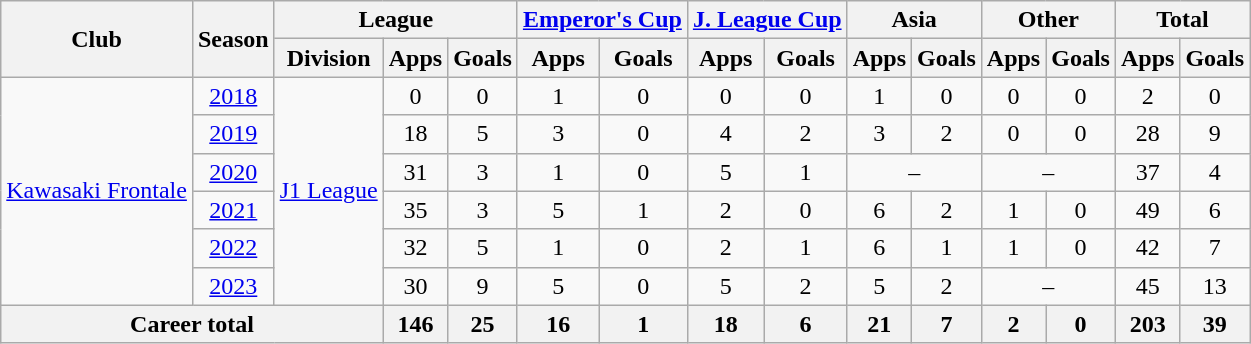<table class="wikitable" style="text-align:center;">
<tr>
<th rowspan="2">Club</th>
<th rowspan="2">Season</th>
<th colspan="3">League</th>
<th colspan="2"><a href='#'>Emperor's Cup</a></th>
<th colspan="2"><a href='#'>J. League Cup</a></th>
<th colspan="2">Asia</th>
<th colspan="2">Other</th>
<th colspan="2">Total</th>
</tr>
<tr>
<th>Division</th>
<th>Apps</th>
<th>Goals</th>
<th>Apps</th>
<th>Goals</th>
<th>Apps</th>
<th>Goals</th>
<th>Apps</th>
<th>Goals</th>
<th>Apps</th>
<th>Goals</th>
<th>Apps</th>
<th>Goals</th>
</tr>
<tr>
<td rowspan="6"><a href='#'>Kawasaki Frontale</a></td>
<td><a href='#'>2018</a></td>
<td rowspan="6"><a href='#'>J1 League</a></td>
<td>0</td>
<td>0</td>
<td>1</td>
<td>0</td>
<td>0</td>
<td>0</td>
<td>1</td>
<td>0</td>
<td>0</td>
<td>0</td>
<td>2</td>
<td>0</td>
</tr>
<tr>
<td><a href='#'>2019</a></td>
<td>18</td>
<td>5</td>
<td>3</td>
<td>0</td>
<td>4</td>
<td>2</td>
<td>3</td>
<td>2</td>
<td>0</td>
<td>0</td>
<td>28</td>
<td>9</td>
</tr>
<tr>
<td><a href='#'>2020</a></td>
<td>31</td>
<td>3</td>
<td>1</td>
<td>0</td>
<td>5</td>
<td>1</td>
<td colspan="2">–</td>
<td colspan="2">–</td>
<td>37</td>
<td>4</td>
</tr>
<tr>
<td><a href='#'>2021</a></td>
<td>35</td>
<td>3</td>
<td>5</td>
<td>1</td>
<td>2</td>
<td>0</td>
<td>6</td>
<td>2</td>
<td>1</td>
<td>0</td>
<td>49</td>
<td>6</td>
</tr>
<tr>
<td><a href='#'>2022</a></td>
<td>32</td>
<td>5</td>
<td>1</td>
<td>0</td>
<td>2</td>
<td>1</td>
<td>6</td>
<td>1</td>
<td>1</td>
<td>0</td>
<td>42</td>
<td>7</td>
</tr>
<tr>
<td><a href='#'>2023</a></td>
<td>30</td>
<td>9</td>
<td>5</td>
<td>0</td>
<td>5</td>
<td>2</td>
<td>5</td>
<td>2</td>
<td colspan="2">–</td>
<td>45</td>
<td>13</td>
</tr>
<tr>
<th colspan="3">Career total</th>
<th>146</th>
<th>25</th>
<th>16</th>
<th>1</th>
<th>18</th>
<th>6</th>
<th>21</th>
<th>7</th>
<th>2</th>
<th>0</th>
<th>203</th>
<th>39</th>
</tr>
</table>
